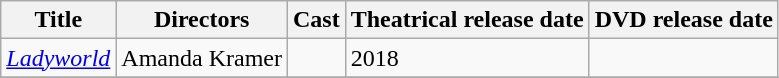<table class="wikitable">
<tr>
<th>Title</th>
<th>Directors</th>
<th>Cast</th>
<th>Theatrical release date</th>
<th>DVD release date</th>
</tr>
<tr>
<td><em><a href='#'>Ladyworld</a></em></td>
<td>Amanda Kramer</td>
<td></td>
<td>2018</td>
<td></td>
</tr>
<tr>
</tr>
</table>
